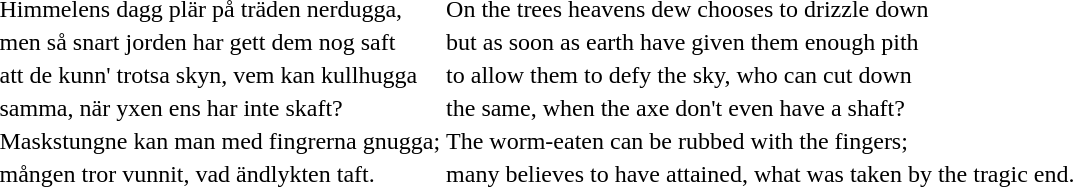<table>
<tr>
<td>Himmelens dagg plär på träden nerdugga,</td>
<td>On the trees heavens dew chooses to drizzle down</td>
</tr>
<tr>
<td>men så snart jorden har gett dem nog saft</td>
<td>but as soon as earth have given them enough pith</td>
</tr>
<tr>
<td>att de kunn' trotsa skyn, vem kan kullhugga</td>
<td>to allow them to defy the sky, who can cut down</td>
</tr>
<tr>
<td>samma, när yxen ens har inte skaft?</td>
<td>the same, when the axe don't even have a shaft?</td>
</tr>
<tr>
<td>Maskstungne kan man med fingrerna gnugga;</td>
<td>The worm-eaten can be rubbed with the fingers;</td>
</tr>
<tr>
<td>mången tror vunnit, vad ändlykten taft.</td>
<td>many believes to have attained, what was taken by the tragic end.</td>
</tr>
</table>
